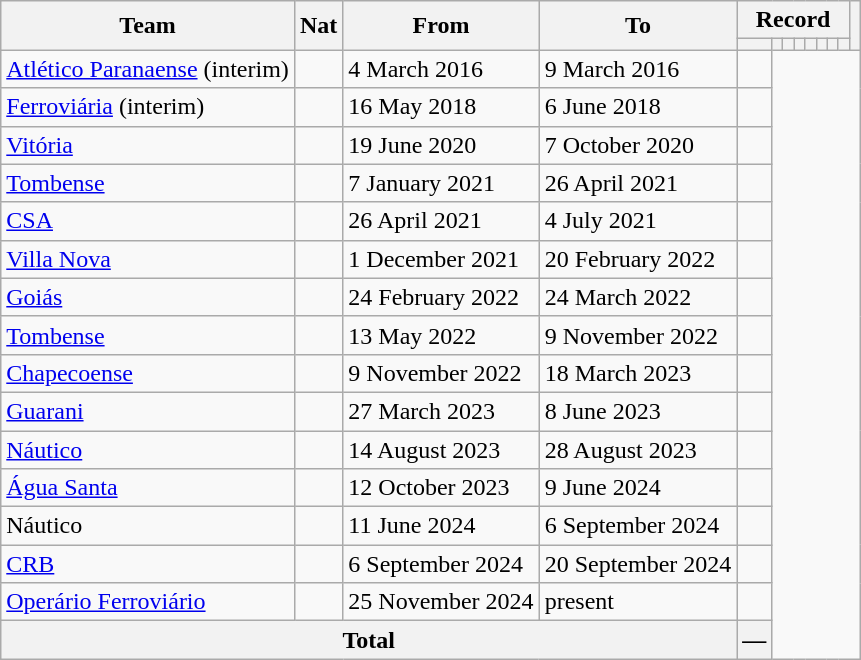<table class="wikitable" style="text-align: center">
<tr>
<th rowspan="2">Team</th>
<th rowspan="2">Nat</th>
<th rowspan="2">From</th>
<th rowspan="2">To</th>
<th colspan="8">Record</th>
<th rowspan=2></th>
</tr>
<tr>
<th></th>
<th></th>
<th></th>
<th></th>
<th></th>
<th></th>
<th></th>
<th></th>
</tr>
<tr>
<td align=left><a href='#'>Atlético Paranaense</a> (interim)</td>
<td></td>
<td align=left>4 March 2016</td>
<td align=left>9 March 2016<br></td>
<td></td>
</tr>
<tr>
<td align=left><a href='#'>Ferroviária</a> (interim)</td>
<td></td>
<td align=left>16 May 2018</td>
<td align=left>6 June 2018<br></td>
<td></td>
</tr>
<tr>
<td align=left><a href='#'>Vitória</a></td>
<td></td>
<td align=left>19 June 2020</td>
<td align=left>7 October 2020<br></td>
<td></td>
</tr>
<tr>
<td align=left><a href='#'>Tombense</a></td>
<td></td>
<td align=left>7 January 2021</td>
<td align=left>26 April 2021<br></td>
<td></td>
</tr>
<tr>
<td align=left><a href='#'>CSA</a></td>
<td></td>
<td align=left>26 April 2021</td>
<td align=left>4 July 2021<br></td>
<td></td>
</tr>
<tr>
<td align=left><a href='#'>Villa Nova</a></td>
<td></td>
<td align=left>1 December 2021</td>
<td align=left>20 February 2022<br></td>
<td></td>
</tr>
<tr>
<td align=left><a href='#'>Goiás</a></td>
<td></td>
<td align=left>24 February 2022</td>
<td align=left>24 March 2022<br></td>
<td></td>
</tr>
<tr>
<td align=left><a href='#'>Tombense</a></td>
<td></td>
<td align=left>13 May 2022</td>
<td align=left>9 November 2022<br></td>
<td></td>
</tr>
<tr>
<td align=left><a href='#'>Chapecoense</a></td>
<td></td>
<td align=left>9 November 2022</td>
<td align=left>18 March 2023<br></td>
<td></td>
</tr>
<tr>
<td align=left><a href='#'>Guarani</a></td>
<td></td>
<td align=left>27 March 2023</td>
<td align=left>8 June 2023<br></td>
<td></td>
</tr>
<tr>
<td align=left><a href='#'>Náutico</a></td>
<td></td>
<td align=left>14 August 2023</td>
<td align=left>28 August 2023<br></td>
<td></td>
</tr>
<tr>
<td align=left><a href='#'>Água Santa</a></td>
<td></td>
<td align=left>12 October 2023</td>
<td align=left>9 June 2024<br></td>
<td></td>
</tr>
<tr>
<td align=left>Náutico</td>
<td></td>
<td align=left>11 June 2024</td>
<td align=left>6 September 2024<br></td>
<td></td>
</tr>
<tr>
<td align=left><a href='#'>CRB</a></td>
<td></td>
<td align=left>6 September 2024</td>
<td align=left>20 September 2024<br></td>
<td></td>
</tr>
<tr>
<td align=left><a href='#'>Operário Ferroviário</a></td>
<td></td>
<td align=left>25 November 2024</td>
<td align=left>present<br></td>
<td></td>
</tr>
<tr>
<th colspan="4">Total<br></th>
<th>—</th>
</tr>
</table>
